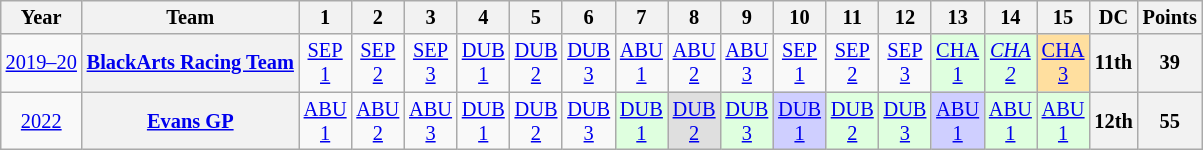<table class="wikitable" style="text-align:center; font-size:85%">
<tr>
<th>Year</th>
<th>Team</th>
<th>1</th>
<th>2</th>
<th>3</th>
<th>4</th>
<th>5</th>
<th>6</th>
<th>7</th>
<th>8</th>
<th>9</th>
<th>10</th>
<th>11</th>
<th>12</th>
<th>13</th>
<th>14</th>
<th>15</th>
<th>DC</th>
<th>Points</th>
</tr>
<tr>
<td nowrap><a href='#'>2019–20</a></td>
<th nowrap><a href='#'>BlackArts Racing Team</a></th>
<td><a href='#'>SEP<br>1</a></td>
<td><a href='#'>SEP<br>2</a></td>
<td><a href='#'>SEP<br>3</a></td>
<td><a href='#'>DUB<br>1</a></td>
<td><a href='#'>DUB<br>2</a></td>
<td><a href='#'>DUB<br>3</a></td>
<td><a href='#'>ABU<br>1</a></td>
<td><a href='#'>ABU<br>2</a></td>
<td><a href='#'>ABU<br>3</a></td>
<td><a href='#'>SEP<br>1</a></td>
<td><a href='#'>SEP<br>2</a></td>
<td><a href='#'>SEP<br>3</a></td>
<td style="background:#DFFFDF;"><a href='#'>CHA<br>1</a><br></td>
<td style="background:#DFFFDF;"><em><a href='#'>CHA<br>2</a></em><br></td>
<td style="background:#FFDF9F;"><a href='#'>CHA<br>3</a><br></td>
<th>11th</th>
<th>39</th>
</tr>
<tr>
<td><a href='#'>2022</a></td>
<th nowrap><a href='#'>Evans GP</a></th>
<td><a href='#'>ABU<br>1</a></td>
<td><a href='#'>ABU<br>2</a></td>
<td><a href='#'>ABU<br>3</a></td>
<td><a href='#'>DUB<br>1</a></td>
<td><a href='#'>DUB<br>2</a></td>
<td><a href='#'>DUB<br>3</a></td>
<td style="background:#DFFFDF;"><a href='#'>DUB<br>1</a><br></td>
<td style="background:#DFDFDF;"><a href='#'>DUB<br>2</a><br></td>
<td style="background:#DFFFDF;"><a href='#'>DUB<br>3</a><br></td>
<td style="background:#CFCFFF;"><a href='#'>DUB<br>1</a><br></td>
<td style="background:#DFFFDF;"><a href='#'>DUB<br>2</a><br></td>
<td style="background:#DFFFDF;"><a href='#'>DUB<br>3</a><br></td>
<td style="background:#CFCFFF;"><a href='#'>ABU<br>1</a><br></td>
<td style="background:#DFFFDF;"><a href='#'>ABU<br>1</a><br></td>
<td style="background:#DFFFDF;"><a href='#'>ABU<br>1</a><br></td>
<th>12th</th>
<th>55</th>
</tr>
</table>
